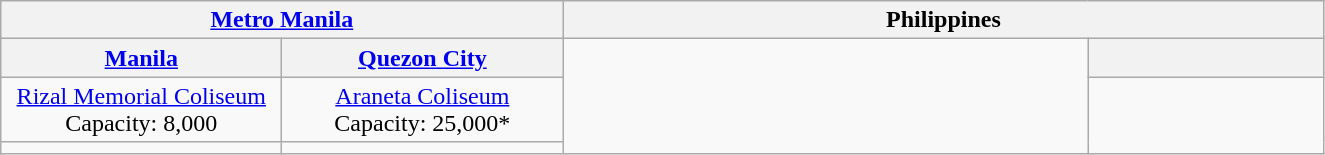<table class="wikitable" style="text-align:center;">
<tr>
<th colspan=2><a href='#'>Metro Manila</a></th>
<th colspan=2 width=500px>Philippines</th>
</tr>
<tr>
<th width=180><a href='#'>Manila</a></th>
<th width=180><a href='#'>Quezon City</a></th>
<td align=center rowspan=3></td>
<th width=150px></th>
</tr>
<tr>
<td><a href='#'>Rizal Memorial Coliseum</a><br>Capacity: 8,000</td>
<td><a href='#'>Araneta Coliseum</a><br>Capacity: 25,000*</td>
<td rowspan=2></td>
</tr>
<tr>
<td></td>
<td></td>
</tr>
</table>
